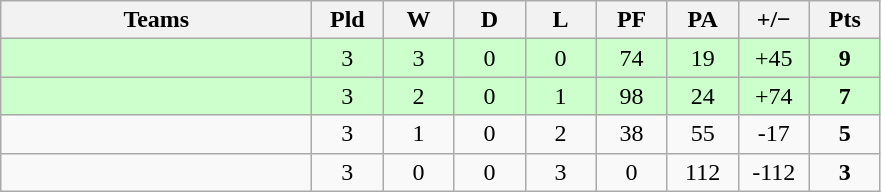<table class="wikitable" style="text-align: center;">
<tr>
<th width="200">Teams</th>
<th width="40">Pld</th>
<th width="40">W</th>
<th width="40">D</th>
<th width="40">L</th>
<th width="40">PF</th>
<th width="40">PA</th>
<th width="40">+/−</th>
<th width="40">Pts</th>
</tr>
<tr style=background:#cfc>
<td align=left></td>
<td>3</td>
<td>3</td>
<td>0</td>
<td>0</td>
<td>74</td>
<td>19</td>
<td>+45</td>
<td><strong>9</strong></td>
</tr>
<tr style=background:#cfc>
<td align=left></td>
<td>3</td>
<td>2</td>
<td>0</td>
<td>1</td>
<td>98</td>
<td>24</td>
<td>+74</td>
<td><strong>7</strong></td>
</tr>
<tr>
<td align=left></td>
<td>3</td>
<td>1</td>
<td>0</td>
<td>2</td>
<td>38</td>
<td>55</td>
<td>-17</td>
<td><strong>5</strong></td>
</tr>
<tr>
<td align=left></td>
<td>3</td>
<td>0</td>
<td>0</td>
<td>3</td>
<td>0</td>
<td>112</td>
<td>-112</td>
<td><strong>3</strong></td>
</tr>
</table>
